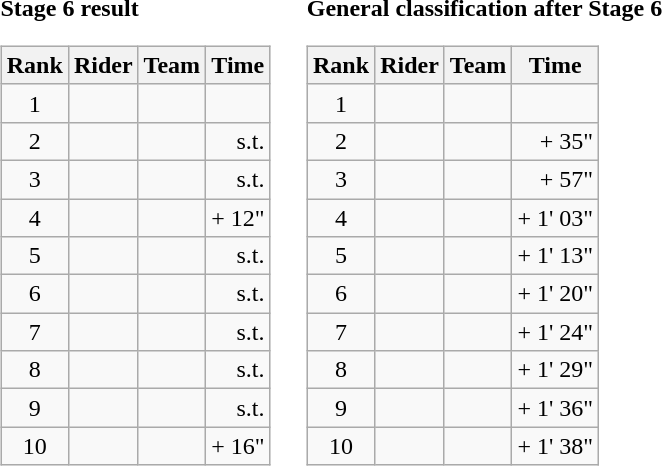<table>
<tr>
<td><strong>Stage 6 result</strong><br><table class="wikitable">
<tr>
<th scope="col">Rank</th>
<th scope="col">Rider</th>
<th scope="col">Team</th>
<th scope="col">Time</th>
</tr>
<tr>
<td style="text-align:center;">1</td>
<td></td>
<td></td>
<td style="text-align:right;"></td>
</tr>
<tr>
<td style="text-align:center;">2</td>
<td></td>
<td></td>
<td style="text-align:right;">s.t.</td>
</tr>
<tr>
<td style="text-align:center;">3</td>
<td></td>
<td></td>
<td style="text-align:right;">s.t.</td>
</tr>
<tr>
<td style="text-align:center;">4</td>
<td></td>
<td></td>
<td style="text-align:right;">+ 12"</td>
</tr>
<tr>
<td style="text-align:center;">5</td>
<td></td>
<td></td>
<td style="text-align:right;">s.t.</td>
</tr>
<tr>
<td style="text-align:center;">6</td>
<td></td>
<td></td>
<td style="text-align:right;">s.t.</td>
</tr>
<tr>
<td style="text-align:center;">7</td>
<td></td>
<td></td>
<td style="text-align:right;">s.t.</td>
</tr>
<tr>
<td style="text-align:center;">8</td>
<td></td>
<td></td>
<td style="text-align:right;">s.t.</td>
</tr>
<tr>
<td style="text-align:center;">9</td>
<td></td>
<td></td>
<td style="text-align:right;">s.t.</td>
</tr>
<tr>
<td style="text-align:center;">10</td>
<td></td>
<td></td>
<td style="text-align:right;">+ 16"</td>
</tr>
</table>
</td>
<td></td>
<td><strong>General classification after Stage 6</strong><br><table class="wikitable">
<tr>
<th scope="col">Rank</th>
<th scope="col">Rider</th>
<th scope="col">Team</th>
<th scope="col">Time</th>
</tr>
<tr>
<td style="text-align:center;">1</td>
<td> </td>
<td></td>
<td style="text-align:right;"></td>
</tr>
<tr>
<td style="text-align:center;">2</td>
<td></td>
<td></td>
<td style="text-align:right;">+ 35"</td>
</tr>
<tr>
<td style="text-align:center;">3</td>
<td></td>
<td></td>
<td style="text-align:right;">+ 57"</td>
</tr>
<tr>
<td style="text-align:center;">4</td>
<td></td>
<td></td>
<td style="text-align:right;">+ 1' 03"</td>
</tr>
<tr>
<td style="text-align:center;">5</td>
<td></td>
<td></td>
<td style="text-align:right;">+ 1' 13"</td>
</tr>
<tr>
<td style="text-align:center;">6</td>
<td></td>
<td></td>
<td style="text-align:right;">+ 1' 20"</td>
</tr>
<tr>
<td style="text-align:center;">7</td>
<td></td>
<td></td>
<td style="text-align:right;">+ 1' 24"</td>
</tr>
<tr>
<td style="text-align:center;">8</td>
<td></td>
<td></td>
<td style="text-align:right;">+ 1' 29"</td>
</tr>
<tr>
<td style="text-align:center;">9</td>
<td></td>
<td></td>
<td style="text-align:right;">+ 1' 36"</td>
</tr>
<tr>
<td style="text-align:center;">10</td>
<td></td>
<td></td>
<td style="text-align:right;">+ 1' 38"</td>
</tr>
</table>
</td>
</tr>
</table>
